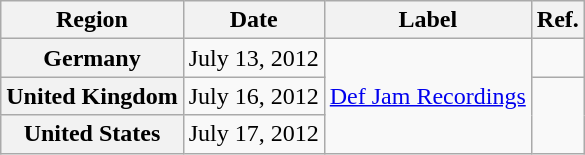<table class="wikitable plainrowheaders">
<tr>
<th scope="col">Region</th>
<th scope="col">Date</th>
<th scope="col">Label</th>
<th scope="col">Ref.</th>
</tr>
<tr>
<th scope="row">Germany</th>
<td>July 13, 2012</td>
<td rowspan="3"><a href='#'>Def Jam Recordings</a></td>
<td></td>
</tr>
<tr>
<th scope="row">United Kingdom</th>
<td>July 16, 2012</td>
<td rowspan="2"></td>
</tr>
<tr>
<th scope="row">United States</th>
<td>July 17, 2012</td>
</tr>
</table>
